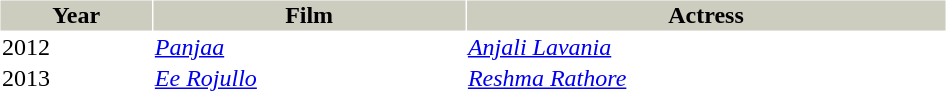<table cellspacing="1" cellpadding="1" border="0" style="width:50%;">
<tr style="background:#ccccbf;">
<th>Year</th>
<th>Film</th>
<th>Actress</th>
</tr>
<tr>
<td>2012</td>
<td><em><a href='#'>Panjaa</a></em></td>
<td><em><a href='#'>Anjali Lavania</a></em></td>
</tr>
<tr>
<td>2013</td>
<td><em><a href='#'>Ee Rojullo</a></em></td>
<td><em><a href='#'>Reshma Rathore</a></em></td>
</tr>
<tr style="background:#f0f0f0;">
</tr>
</table>
